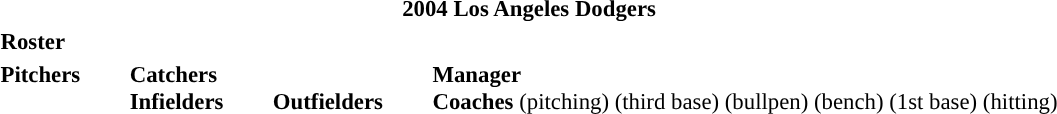<table class="toccolours" style="font-size: 95%;">
<tr>
<th colspan="10">2004 Los Angeles Dodgers</th>
</tr>
<tr>
<td colspan="10"><strong>Roster</strong></td>
</tr>
<tr>
<td valign="top"><strong>Pitchers</strong><br> 



 
 
  
 
 
 
 

  
  
  
 
 



</td>
<td width="25px"></td>
<td valign="top"><strong>Catchers</strong><br>



<strong>Infielders</strong>










</td>
<td width="25px"></td>
<td valign="top"><br><strong>Outfielders</strong>






</td>
<td width="25px"></td>
<td valign="top"><strong>Manager</strong><br>
<strong>Coaches</strong>
 (pitching)
 (third base)
 (bullpen)
 
 (bench)
 (1st base)
 (hitting)</td>
</tr>
</table>
